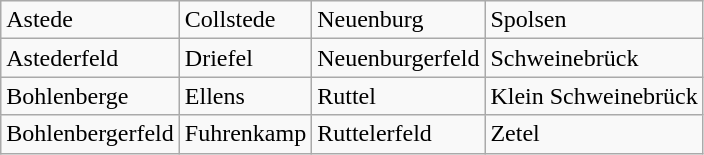<table class="wikitable">
<tr>
<td>Astede</td>
<td>Collstede</td>
<td>Neuenburg</td>
<td>Spolsen</td>
</tr>
<tr>
<td>Astederfeld</td>
<td>Driefel</td>
<td>Neuenburgerfeld</td>
<td>Schweinebrück</td>
</tr>
<tr>
<td>Bohlenberge</td>
<td>Ellens</td>
<td>Ruttel</td>
<td>Klein Schweinebrück</td>
</tr>
<tr>
<td>Bohlenbergerfeld</td>
<td>Fuhrenkamp</td>
<td>Ruttelerfeld</td>
<td>Zetel</td>
</tr>
</table>
